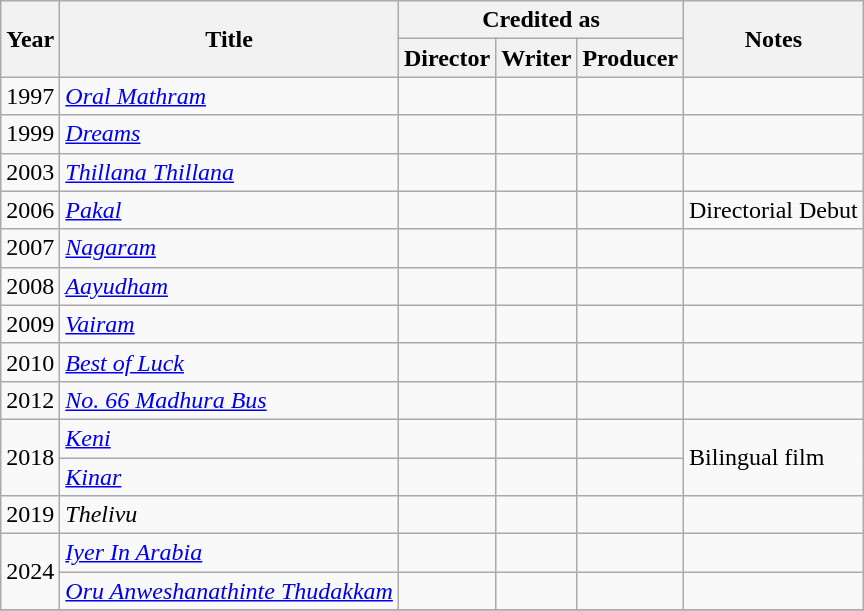<table class="wikitable">
<tr>
<th rowspan="2">Year</th>
<th rowspan="2">Title</th>
<th colspan="3">Credited as</th>
<th rowspan="2">Notes</th>
</tr>
<tr>
<th>Director</th>
<th>Writer</th>
<th>Producer</th>
</tr>
<tr>
<td>1997</td>
<td><em><a href='#'>Oral Mathram</a></em></td>
<td></td>
<td></td>
<td></td>
<td></td>
</tr>
<tr>
<td>1999</td>
<td><em><a href='#'>Dreams</a></em></td>
<td></td>
<td></td>
<td></td>
<td></td>
</tr>
<tr>
<td>2003</td>
<td><em><a href='#'>Thillana Thillana</a></em></td>
<td></td>
<td></td>
<td></td>
<td></td>
</tr>
<tr>
<td>2006</td>
<td><em><a href='#'>Pakal</a></em></td>
<td></td>
<td></td>
<td></td>
<td>Directorial Debut</td>
</tr>
<tr>
<td>2007</td>
<td><em><a href='#'>Nagaram</a></em></td>
<td></td>
<td></td>
<td></td>
<td></td>
</tr>
<tr>
<td>2008</td>
<td><em><a href='#'>Aayudham</a></em></td>
<td></td>
<td></td>
<td></td>
<td></td>
</tr>
<tr>
<td>2009</td>
<td><em><a href='#'>Vairam</a></em></td>
<td></td>
<td></td>
<td></td>
<td></td>
</tr>
<tr>
<td>2010</td>
<td><em><a href='#'>Best of Luck</a></em></td>
<td></td>
<td></td>
<td></td>
<td></td>
</tr>
<tr>
<td>2012</td>
<td><em><a href='#'>No. 66 Madhura Bus</a></em></td>
<td></td>
<td></td>
<td></td>
<td></td>
</tr>
<tr>
<td rowspan=2>2018</td>
<td><em><a href='#'>Keni</a></em></td>
<td></td>
<td></td>
<td></td>
<td rowspan=2>Bilingual film</td>
</tr>
<tr>
<td><em><a href='#'>Kinar</a></em></td>
<td></td>
<td></td>
<td></td>
</tr>
<tr>
<td>2019</td>
<td><em>Thelivu</em></td>
<td></td>
<td></td>
<td></td>
<td></td>
</tr>
<tr>
<td rowspan=2>2024</td>
<td><em><a href='#'>Iyer In Arabia</a></em></td>
<td></td>
<td></td>
<td></td>
<td></td>
</tr>
<tr>
<td><em><a href='#'>Oru Anweshanathinte Thudakkam</a></em></td>
<td></td>
<td></td>
<td></td>
<td></td>
</tr>
<tr>
</tr>
</table>
